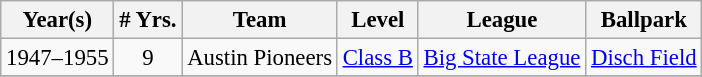<table class="wikitable" style="text-align:center; font-size: 95%;">
<tr>
<th>Year(s)</th>
<th># Yrs.</th>
<th>Team</th>
<th>Level</th>
<th>League</th>
<th>Ballpark</th>
</tr>
<tr>
<td>1947–1955</td>
<td>9</td>
<td>Austin Pioneers</td>
<td><a href='#'>Class B</a></td>
<td><a href='#'>Big State League</a></td>
<td><a href='#'>Disch Field</a></td>
</tr>
<tr>
</tr>
</table>
